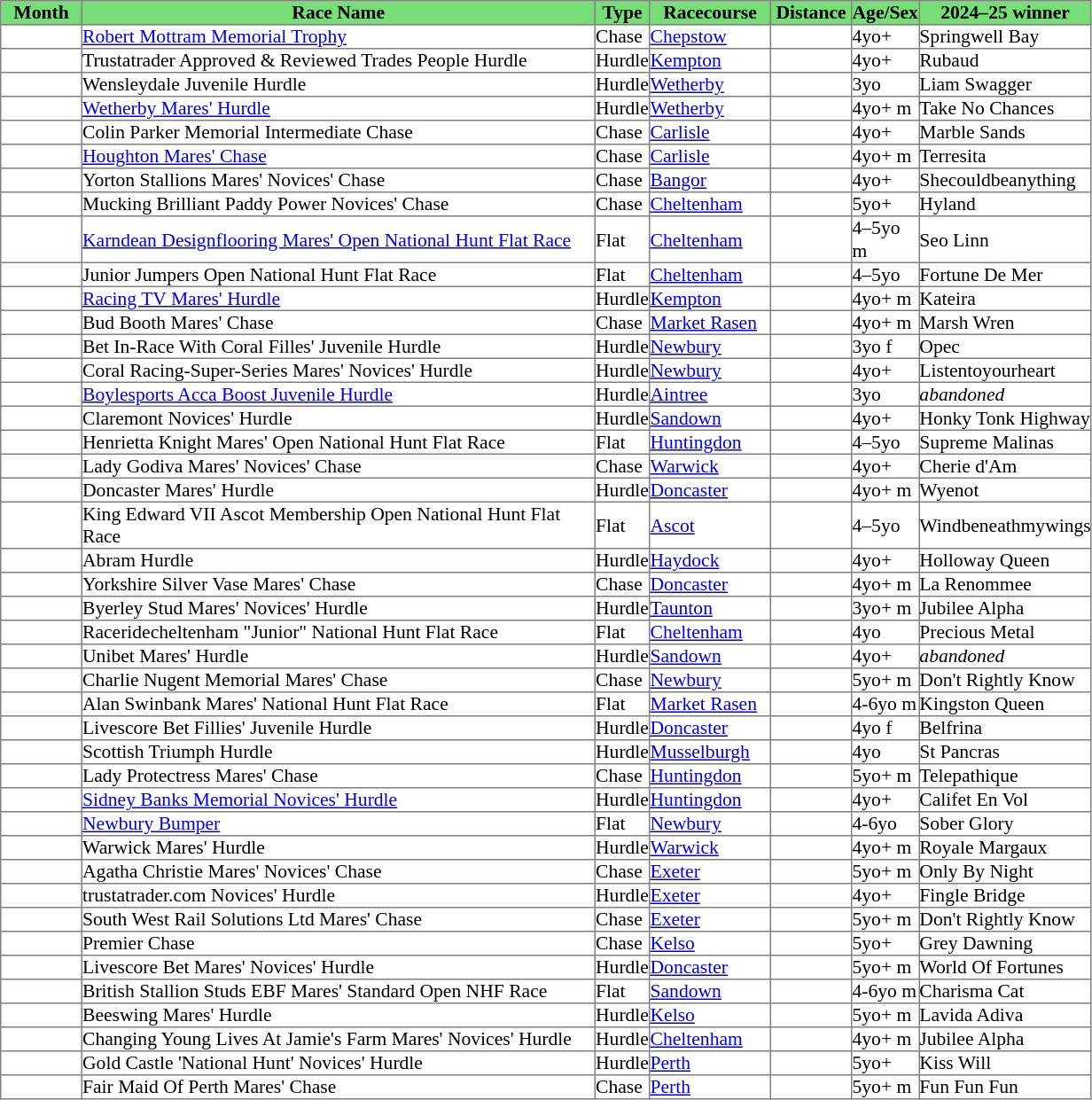<table class = "sortable" | border="1" cellpadding="0" style="border-collapse: collapse; font-size:90%">
<tr bgcolor="#77dd77" align="center">
<th width="60px"><strong>Month</strong><br></th>
<th width="385px"><strong>Race Name</strong><br></th>
<th width="40px"><strong>Type</strong><br></th>
<th width="90px"><strong>Racecourse</strong><br></th>
<th width="60px"><strong>Distance</strong> <br></th>
<th width="45px"><strong>Age/Sex</strong><br></th>
<th width="120px"><strong>2024–25 winner</strong><br></th>
</tr>
<tr>
<td></td>
<td><a href='#'>Robert Mottram Memorial Trophy</a></td>
<td>Chase</td>
<td><a href='#'>Chepstow</a></td>
<td></td>
<td>4yo+</td>
<td>Springwell Bay</td>
</tr>
<tr>
<td></td>
<td>Trustatrader Approved & Reviewed Trades People Hurdle</td>
<td>Hurdle</td>
<td><a href='#'>Kempton</a></td>
<td></td>
<td>4yo+</td>
<td>Rubaud</td>
</tr>
<tr>
<td></td>
<td>Wensleydale Juvenile Hurdle</td>
<td>Hurdle</td>
<td><a href='#'>Wetherby</a></td>
<td></td>
<td>3yo</td>
<td>Liam Swagger</td>
</tr>
<tr>
<td></td>
<td><a href='#'>Wetherby Mares' Hurdle</a></td>
<td>Hurdle</td>
<td><a href='#'>Wetherby</a></td>
<td></td>
<td>4yo+ m</td>
<td>Take No Chances</td>
</tr>
<tr>
<td></td>
<td>Colin Parker Memorial Intermediate Chase</td>
<td>Chase</td>
<td><a href='#'>Carlisle</a></td>
<td></td>
<td>4yo+</td>
<td>Marble Sands</td>
</tr>
<tr>
<td></td>
<td><a href='#'>Houghton Mares' Chase</a></td>
<td>Chase</td>
<td><a href='#'>Carlisle</a></td>
<td></td>
<td>4yo+ m</td>
<td>Terresita</td>
</tr>
<tr>
<td></td>
<td>Yorton Stallions Mares' Novices' Chase</td>
<td>Chase</td>
<td><a href='#'>Bangor</a></td>
<td></td>
<td>4yo+</td>
<td>Shecouldbeanything</td>
</tr>
<tr>
<td></td>
<td>Mucking Brilliant Paddy Power Novices' Chase</td>
<td>Chase</td>
<td><a href='#'>Cheltenham</a></td>
<td></td>
<td>5yo+</td>
<td>Hyland</td>
</tr>
<tr>
<td></td>
<td><a href='#'>Karndean Designflooring Mares' Open National Hunt Flat Race</a></td>
<td>Flat</td>
<td><a href='#'>Cheltenham</a></td>
<td></td>
<td>4–5yo m</td>
<td>Seo Linn</td>
</tr>
<tr>
<td></td>
<td>Junior Jumpers Open National Hunt Flat Race</td>
<td>Flat</td>
<td><a href='#'>Cheltenham</a></td>
<td></td>
<td>4–5yo</td>
<td>Fortune De Mer</td>
</tr>
<tr>
<td></td>
<td><a href='#'>Racing TV Mares' Hurdle</a></td>
<td>Hurdle</td>
<td><a href='#'>Kempton</a></td>
<td></td>
<td>4yo+ m</td>
<td>Kateira</td>
</tr>
<tr>
<td></td>
<td>Bud Booth Mares' Chase</td>
<td>Chase</td>
<td><a href='#'>Market Rasen</a></td>
<td></td>
<td>4yo+ m</td>
<td>Marsh Wren</td>
</tr>
<tr>
<td></td>
<td>Bet In-Race With Coral Filles' Juvenile Hurdle</td>
<td>Hurdle</td>
<td><a href='#'>Newbury</a></td>
<td></td>
<td>3yo f</td>
<td>Opec</td>
</tr>
<tr>
<td></td>
<td>Coral Racing-Super-Series Mares' Novices' Hurdle</td>
<td>Hurdle</td>
<td><a href='#'>Newbury</a></td>
<td></td>
<td>4yo+</td>
<td>Listentoyourheart</td>
</tr>
<tr>
<td></td>
<td><a href='#'>Boylesports Acca Boost Juvenile Hurdle</a></td>
<td>Hurdle</td>
<td><a href='#'>Aintree</a></td>
<td></td>
<td>3yo</td>
<td><em>abandoned</em></td>
</tr>
<tr>
<td></td>
<td>Claremont Novices' Hurdle</td>
<td>Hurdle</td>
<td><a href='#'>Sandown</a></td>
<td></td>
<td>4yo+</td>
<td>Honky Tonk Highway</td>
</tr>
<tr>
<td></td>
<td>Henrietta Knight Mares' Open National Hunt Flat Race</td>
<td>Flat</td>
<td><a href='#'>Huntingdon</a></td>
<td></td>
<td>4–5yo</td>
<td>Supreme Malinas</td>
</tr>
<tr>
<td></td>
<td>Lady Godiva Mares' Novices' Chase</td>
<td>Chase</td>
<td><a href='#'>Warwick</a></td>
<td></td>
<td>4yo+</td>
<td>Cherie d'Am</td>
</tr>
<tr>
<td></td>
<td>Doncaster Mares' Hurdle</td>
<td>Hurdle</td>
<td><a href='#'>Doncaster</a></td>
<td></td>
<td>4yo+ m</td>
<td>Wyenot</td>
</tr>
<tr>
<td></td>
<td>King Edward VII Ascot Membership Open National Hunt Flat Race</td>
<td>Flat</td>
<td><a href='#'>Ascot</a></td>
<td></td>
<td>4–5yo</td>
<td>Windbeneathmywings</td>
</tr>
<tr>
<td></td>
<td>Abram Hurdle</td>
<td>Hurdle</td>
<td><a href='#'>Haydock</a></td>
<td></td>
<td>4yo+</td>
<td>Holloway Queen</td>
</tr>
<tr>
<td></td>
<td>Yorkshire Silver Vase Mares' Chase</td>
<td>Chase</td>
<td><a href='#'>Doncaster</a></td>
<td></td>
<td>4yo+ m</td>
<td>La Renommee</td>
</tr>
<tr>
<td></td>
<td>Byerley Stud Mares' Novices' Hurdle</td>
<td>Hurdle</td>
<td><a href='#'>Taunton</a></td>
<td></td>
<td>3yo+ m</td>
<td>Jubilee Alpha</td>
</tr>
<tr>
<td></td>
<td>Raceridecheltenham "Junior" National Hunt Flat Race</td>
<td>Flat</td>
<td><a href='#'>Cheltenham</a></td>
<td></td>
<td>4yo</td>
<td>Precious Metal</td>
</tr>
<tr>
<td></td>
<td>Unibet Mares' Hurdle</td>
<td>Hurdle</td>
<td><a href='#'>Sandown</a></td>
<td></td>
<td>4yo+</td>
<td><em>abandoned</em></td>
</tr>
<tr>
<td></td>
<td>Charlie Nugent Memorial Mares' Chase</td>
<td>Chase</td>
<td><a href='#'>Newbury</a></td>
<td></td>
<td>5yo+ m</td>
<td>Don't Rightly Know</td>
</tr>
<tr>
<td></td>
<td>Alan Swinbank Mares' National Hunt Flat Race</td>
<td>Flat</td>
<td><a href='#'>Market Rasen</a></td>
<td></td>
<td>4-6yo m</td>
<td>Kingston Queen</td>
</tr>
<tr>
<td></td>
<td>Livescore Bet Fillies' Juvenile Hurdle</td>
<td>Hurdle</td>
<td><a href='#'>Doncaster</a></td>
<td></td>
<td>4yo f</td>
<td>Belfrina</td>
</tr>
<tr>
<td></td>
<td>Scottish Triumph Hurdle</td>
<td>Hurdle</td>
<td><a href='#'>Musselburgh</a></td>
<td></td>
<td>4yo</td>
<td>St Pancras</td>
</tr>
<tr>
<td></td>
<td>Lady Protectress Mares' Chase</td>
<td>Chase</td>
<td><a href='#'>Huntingdon</a></td>
<td></td>
<td>5yo+ m</td>
<td>Telepathique</td>
</tr>
<tr>
<td></td>
<td><a href='#'>Sidney Banks Memorial Novices' Hurdle</a></td>
<td>Hurdle</td>
<td><a href='#'>Huntingdon</a></td>
<td></td>
<td>4yo+</td>
<td>Califet En Vol</td>
</tr>
<tr>
<td></td>
<td><a href='#'>Newbury Bumper</a></td>
<td>Flat</td>
<td><a href='#'>Newbury</a></td>
<td></td>
<td>4-6yo</td>
<td>Sober Glory</td>
</tr>
<tr>
<td></td>
<td>Warwick Mares' Hurdle</td>
<td>Hurdle</td>
<td><a href='#'>Warwick</a></td>
<td></td>
<td>4yo+ m</td>
<td>Royale Margaux</td>
</tr>
<tr>
<td></td>
<td>Agatha Christie Mares' Novices' Chase</td>
<td>Chase</td>
<td><a href='#'>Exeter</a></td>
<td></td>
<td>5yo+ m</td>
<td>Only By Night</td>
</tr>
<tr>
<td></td>
<td>trustatrader.com Novices' Hurdle</td>
<td>Hurdle</td>
<td><a href='#'>Exeter</a></td>
<td></td>
<td>4yo+</td>
<td>Fingle Bridge</td>
</tr>
<tr>
<td></td>
<td>South West Rail Solutions Ltd Mares' Chase</td>
<td>Chase</td>
<td><a href='#'>Exeter</a></td>
<td></td>
<td>5yo+ m</td>
<td>Don't Rightly Know</td>
</tr>
<tr>
<td></td>
<td>Premier Chase</td>
<td>Chase</td>
<td><a href='#'>Kelso</a></td>
<td></td>
<td>5yo+</td>
<td>Grey Dawning</td>
</tr>
<tr>
<td></td>
<td>Livescore Bet Mares' Novices' Hurdle</td>
<td>Hurdle</td>
<td><a href='#'>Doncaster</a></td>
<td></td>
<td>5yo+ m</td>
<td>World Of Fortunes</td>
</tr>
<tr>
<td></td>
<td>British Stallion Studs EBF Mares' Standard Open NHF Race</td>
<td>Flat</td>
<td><a href='#'>Sandown</a></td>
<td></td>
<td>4-6yo m</td>
<td>Charisma Cat</td>
</tr>
<tr>
<td></td>
<td>Beeswing Mares' Hurdle</td>
<td>Hurdle</td>
<td><a href='#'>Kelso</a></td>
<td></td>
<td>5yo+ m</td>
<td>Lavida Adiva</td>
</tr>
<tr>
<td></td>
<td>Changing Young Lives At Jamie's Farm Mares' Novices' Hurdle</td>
<td>Hurdle</td>
<td><a href='#'>Cheltenham</a></td>
<td></td>
<td>4yo+ m</td>
<td>Jubilee Alpha</td>
</tr>
<tr>
<td></td>
<td>Gold Castle 'National Hunt' Novices' Hurdle</td>
<td>Hurdle</td>
<td><a href='#'>Perth</a></td>
<td></td>
<td>5yo+</td>
<td>Kiss Will</td>
</tr>
<tr>
<td></td>
<td>Fair Maid Of Perth Mares' Chase</td>
<td>Chase</td>
<td><a href='#'>Perth</a></td>
<td></td>
<td>5yo+ m</td>
<td>Fun Fun Fun</td>
</tr>
</table>
